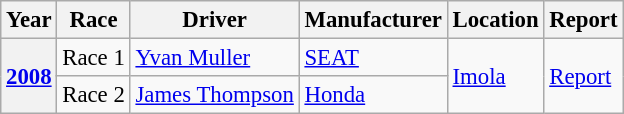<table class="wikitable" style="font-size: 95%;">
<tr>
<th>Year</th>
<th>Race</th>
<th>Driver</th>
<th>Manufacturer</th>
<th>Location</th>
<th>Report</th>
</tr>
<tr>
<th rowspan=2><a href='#'>2008</a></th>
<td>Race 1</td>
<td> <a href='#'>Yvan Muller</a></td>
<td><a href='#'>SEAT</a></td>
<td rowspan=2><a href='#'>Imola</a></td>
<td rowspan=2><a href='#'>Report</a></td>
</tr>
<tr>
<td>Race 2</td>
<td> <a href='#'>James Thompson</a></td>
<td><a href='#'>Honda</a></td>
</tr>
</table>
